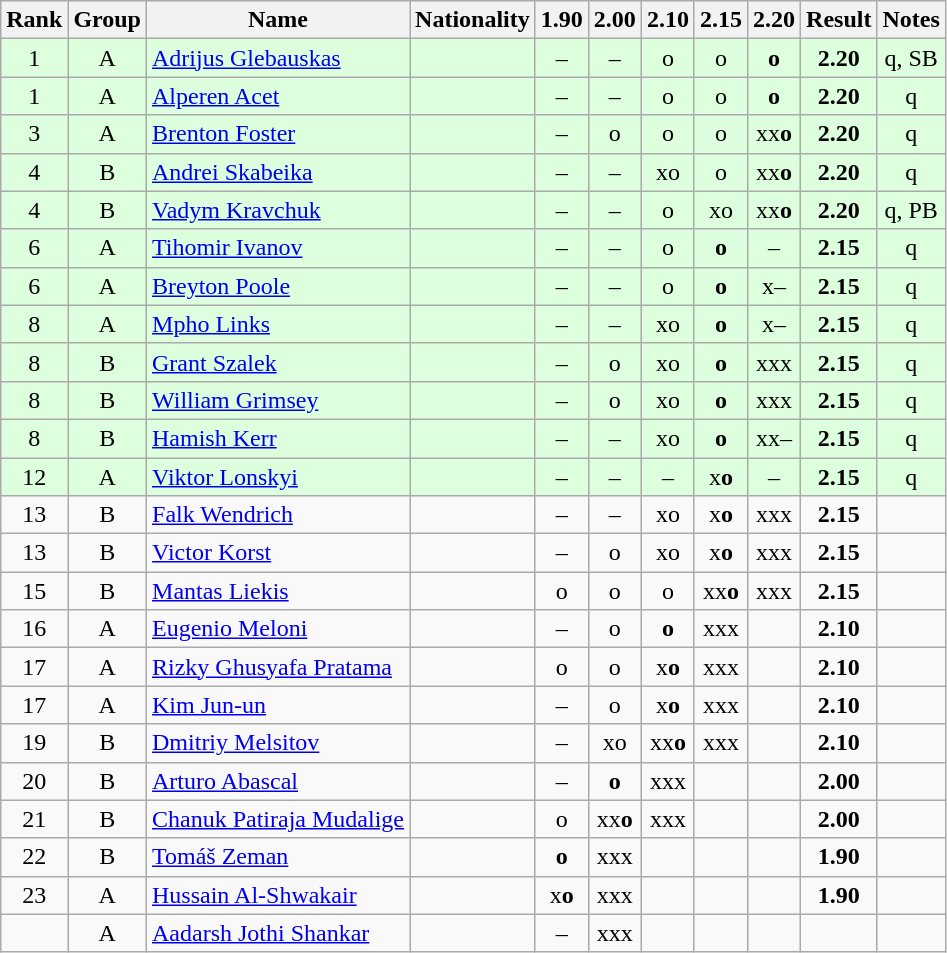<table class="wikitable sortable" style="text-align:center">
<tr>
<th>Rank</th>
<th>Group</th>
<th>Name</th>
<th>Nationality</th>
<th>1.90</th>
<th>2.00</th>
<th>2.10</th>
<th>2.15</th>
<th>2.20</th>
<th>Result</th>
<th>Notes</th>
</tr>
<tr bgcolor=ddffdd>
<td>1</td>
<td>A</td>
<td align=left><a href='#'>Adrijus Glebauskas</a></td>
<td align=left></td>
<td>–</td>
<td>–</td>
<td>o</td>
<td>o</td>
<td><strong>o</strong></td>
<td><strong>2.20</strong></td>
<td>q, SB</td>
</tr>
<tr bgcolor=ddffdd>
<td>1</td>
<td>A</td>
<td align=left><a href='#'>Alperen Acet</a></td>
<td align=left></td>
<td>–</td>
<td>–</td>
<td>o</td>
<td>o</td>
<td><strong>o</strong></td>
<td><strong>2.20</strong></td>
<td>q</td>
</tr>
<tr bgcolor=ddffdd>
<td>3</td>
<td>A</td>
<td align=left><a href='#'>Brenton Foster</a></td>
<td align=left></td>
<td>–</td>
<td>o</td>
<td>o</td>
<td>o</td>
<td>xx<strong>o</strong></td>
<td><strong>2.20</strong></td>
<td>q</td>
</tr>
<tr bgcolor=ddffdd>
<td>4</td>
<td>B</td>
<td align=left><a href='#'>Andrei Skabeika</a></td>
<td align=left></td>
<td>–</td>
<td>–</td>
<td>xo</td>
<td>o</td>
<td>xx<strong>o</strong></td>
<td><strong>2.20</strong></td>
<td>q</td>
</tr>
<tr bgcolor=ddffdd>
<td>4</td>
<td>B</td>
<td align=left><a href='#'>Vadym Kravchuk</a></td>
<td align=left></td>
<td>–</td>
<td>–</td>
<td>o</td>
<td>xo</td>
<td>xx<strong>o</strong></td>
<td><strong>2.20</strong></td>
<td>q, PB</td>
</tr>
<tr bgcolor=ddffdd>
<td>6</td>
<td>A</td>
<td align=left><a href='#'>Tihomir Ivanov</a></td>
<td align=left></td>
<td>–</td>
<td>–</td>
<td>o</td>
<td><strong>o</strong></td>
<td>–</td>
<td><strong>2.15</strong></td>
<td>q</td>
</tr>
<tr bgcolor=ddffdd>
<td>6</td>
<td>A</td>
<td align=left><a href='#'>Breyton Poole</a></td>
<td align=left></td>
<td>–</td>
<td>–</td>
<td>o</td>
<td><strong>o</strong></td>
<td>x–</td>
<td><strong>2.15</strong></td>
<td>q</td>
</tr>
<tr bgcolor=ddffdd>
<td>8</td>
<td>A</td>
<td align=left><a href='#'>Mpho Links</a></td>
<td align=left></td>
<td>–</td>
<td>–</td>
<td>xo</td>
<td><strong>o</strong></td>
<td>x–</td>
<td><strong>2.15</strong></td>
<td>q</td>
</tr>
<tr bgcolor=ddffdd>
<td>8</td>
<td>B</td>
<td align=left><a href='#'>Grant Szalek</a></td>
<td align=left></td>
<td>–</td>
<td>o</td>
<td>xo</td>
<td><strong>o</strong></td>
<td>xxx</td>
<td><strong>2.15</strong></td>
<td>q</td>
</tr>
<tr bgcolor=ddffdd>
<td>8</td>
<td>B</td>
<td align=left><a href='#'>William Grimsey</a></td>
<td align=left></td>
<td>–</td>
<td>o</td>
<td>xo</td>
<td><strong>o</strong></td>
<td>xxx</td>
<td><strong>2.15</strong></td>
<td>q</td>
</tr>
<tr bgcolor=ddffdd>
<td>8</td>
<td>B</td>
<td align=left><a href='#'>Hamish Kerr</a></td>
<td align=left></td>
<td>–</td>
<td>–</td>
<td>xo</td>
<td><strong>o</strong></td>
<td>xx–</td>
<td><strong>2.15</strong></td>
<td>q</td>
</tr>
<tr bgcolor=ddffdd>
<td>12</td>
<td>A</td>
<td align=left><a href='#'>Viktor Lonskyi</a></td>
<td align=left></td>
<td>–</td>
<td>–</td>
<td>–</td>
<td>x<strong>o</strong></td>
<td>–</td>
<td><strong>2.15</strong></td>
<td>q</td>
</tr>
<tr>
<td>13</td>
<td>B</td>
<td align=left><a href='#'>Falk Wendrich</a></td>
<td align=left></td>
<td>–</td>
<td>–</td>
<td>xo</td>
<td>x<strong>o</strong></td>
<td>xxx</td>
<td><strong>2.15</strong></td>
<td></td>
</tr>
<tr>
<td>13</td>
<td>B</td>
<td align=left><a href='#'>Victor Korst</a></td>
<td align=left></td>
<td>–</td>
<td>o</td>
<td>xo</td>
<td>x<strong>o</strong></td>
<td>xxx</td>
<td><strong>2.15</strong></td>
<td></td>
</tr>
<tr>
<td>15</td>
<td>B</td>
<td align=left><a href='#'>Mantas Liekis</a></td>
<td align=left></td>
<td>o</td>
<td>o</td>
<td>o</td>
<td>xx<strong>o</strong></td>
<td>xxx</td>
<td><strong>2.15</strong></td>
<td></td>
</tr>
<tr>
<td>16</td>
<td>A</td>
<td align=left><a href='#'>Eugenio Meloni</a></td>
<td align=left></td>
<td>–</td>
<td>o</td>
<td><strong>o</strong></td>
<td>xxx</td>
<td></td>
<td><strong>2.10</strong></td>
<td></td>
</tr>
<tr>
<td>17</td>
<td>A</td>
<td align=left><a href='#'>Rizky Ghusyafa Pratama</a></td>
<td align=left></td>
<td>o</td>
<td>o</td>
<td>x<strong>o</strong></td>
<td>xxx</td>
<td></td>
<td><strong>2.10</strong></td>
<td></td>
</tr>
<tr>
<td>17</td>
<td>A</td>
<td align=left><a href='#'>Kim Jun-un</a></td>
<td align=left></td>
<td>–</td>
<td>o</td>
<td>x<strong>o</strong></td>
<td>xxx</td>
<td></td>
<td><strong>2.10</strong></td>
<td></td>
</tr>
<tr>
<td>19</td>
<td>B</td>
<td align=left><a href='#'>Dmitriy Melsitov</a></td>
<td align=left></td>
<td>–</td>
<td>xo</td>
<td>xx<strong>o</strong></td>
<td>xxx</td>
<td></td>
<td><strong>2.10</strong></td>
<td></td>
</tr>
<tr>
<td>20</td>
<td>B</td>
<td align=left><a href='#'>Arturo Abascal</a></td>
<td align=left></td>
<td>–</td>
<td><strong>o</strong></td>
<td>xxx</td>
<td></td>
<td></td>
<td><strong>2.00</strong></td>
<td></td>
</tr>
<tr>
<td>21</td>
<td>B</td>
<td align=left><a href='#'>Chanuk Patiraja Mudalige</a></td>
<td align=left></td>
<td>o</td>
<td>xx<strong>o</strong></td>
<td>xxx</td>
<td></td>
<td></td>
<td><strong>2.00</strong></td>
<td></td>
</tr>
<tr>
<td>22</td>
<td>B</td>
<td align=left><a href='#'>Tomáš Zeman</a></td>
<td align=left></td>
<td><strong>o</strong></td>
<td>xxx</td>
<td></td>
<td></td>
<td></td>
<td><strong>1.90</strong></td>
<td></td>
</tr>
<tr>
<td>23</td>
<td>A</td>
<td align=left><a href='#'>Hussain Al-Shwakair</a></td>
<td align=left></td>
<td>x<strong>o</strong></td>
<td>xxx</td>
<td></td>
<td></td>
<td></td>
<td><strong>1.90</strong></td>
<td></td>
</tr>
<tr>
<td></td>
<td>A</td>
<td align=left><a href='#'>Aadarsh Jothi Shankar</a></td>
<td align=left></td>
<td>–</td>
<td>xxx</td>
<td></td>
<td></td>
<td></td>
<td><strong></strong></td>
<td></td>
</tr>
</table>
